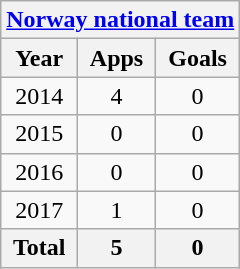<table class="wikitable" style="text-align:center">
<tr>
<th colspan=3><a href='#'>Norway national team</a></th>
</tr>
<tr>
<th>Year</th>
<th>Apps</th>
<th>Goals</th>
</tr>
<tr>
<td>2014</td>
<td>4</td>
<td>0</td>
</tr>
<tr>
<td>2015</td>
<td>0</td>
<td>0</td>
</tr>
<tr>
<td>2016</td>
<td>0</td>
<td>0</td>
</tr>
<tr>
<td>2017</td>
<td>1</td>
<td>0</td>
</tr>
<tr>
<th>Total</th>
<th>5</th>
<th>0</th>
</tr>
</table>
